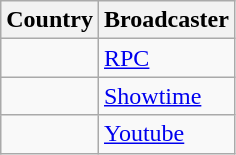<table class="wikitable">
<tr>
<th align=center>Country</th>
<th align=center>Broadcaster</th>
</tr>
<tr>
<td></td>
<td><a href='#'>RPC</a></td>
</tr>
<tr>
<td></td>
<td><a href='#'>Showtime</a></td>
</tr>
<tr>
<td></td>
<td><a href='#'>Youtube</a></td>
</tr>
</table>
